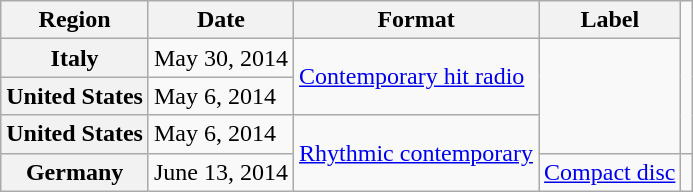<table class="wikitable plainrowheaders">
<tr>
<th>Region</th>
<th>Date</th>
<th>Format</th>
<th>Label</th>
</tr>
<tr>
<th scope="row">Italy</th>
<td>May 30, 2014</td>
<td rowspan="2"><a href='#'>Contemporary hit radio</a></td>
<td rowspan="3"></td>
</tr>
<tr>
<th scope="row">United States</th>
<td>May 6, 2014</td>
</tr>
<tr>
<th scope="row">United States</th>
<td>May 6, 2014</td>
<td rowspan="2"><a href='#'>Rhythmic contemporary</a></td>
</tr>
<tr>
<th scope="row">Germany</th>
<td>June 13, 2014</td>
<td rowspan="2"><a href='#'>Compact disc</a></td>
<td rowspan="3"></td>
</tr>
</table>
